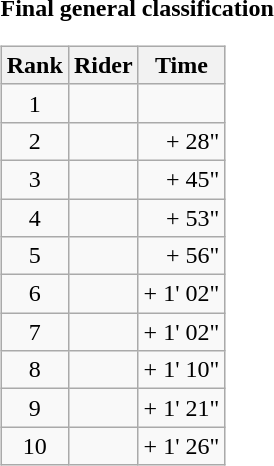<table>
<tr>
<td><strong>Final general classification</strong><br><table class="wikitable">
<tr>
<th scope="col">Rank</th>
<th scope="col">Rider</th>
<th scope="col">Time</th>
</tr>
<tr>
<td style="text-align:center;">1</td>
<td></td>
<td style="text-align:right;"></td>
</tr>
<tr>
<td style="text-align:center;">2</td>
<td></td>
<td style="text-align:right;">+ 28"</td>
</tr>
<tr>
<td style="text-align:center;">3</td>
<td></td>
<td style="text-align:right;">+ 45"</td>
</tr>
<tr>
<td style="text-align:center;">4</td>
<td></td>
<td style="text-align:right;">+ 53"</td>
</tr>
<tr>
<td style="text-align:center;">5</td>
<td></td>
<td style="text-align:right;">+ 56"</td>
</tr>
<tr>
<td style="text-align:center;">6</td>
<td></td>
<td style="text-align:right;">+ 1' 02"</td>
</tr>
<tr>
<td style="text-align:center;">7</td>
<td></td>
<td style="text-align:right;">+ 1' 02"</td>
</tr>
<tr>
<td style="text-align:center;">8</td>
<td></td>
<td style="text-align:right;">+ 1' 10"</td>
</tr>
<tr>
<td style="text-align:center;">9</td>
<td></td>
<td style="text-align:right;">+ 1' 21"</td>
</tr>
<tr>
<td style="text-align:center;">10</td>
<td></td>
<td style="text-align:right;">+ 1' 26"</td>
</tr>
</table>
</td>
</tr>
</table>
